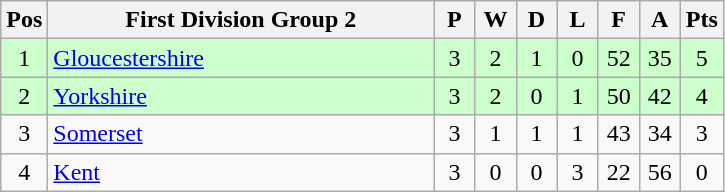<table class="wikitable" style="font-size: 100%">
<tr>
<th width=20>Pos</th>
<th width=250>First Division Group 2</th>
<th width=20>P</th>
<th width=20>W</th>
<th width=20>D</th>
<th width=20>L</th>
<th width=20>F</th>
<th width=20>A</th>
<th width=20>Pts</th>
</tr>
<tr align=center style="background: #CCFFCC;">
<td>1</td>
<td align="left"><a href='#'>Gloucestershire</a></td>
<td>3</td>
<td>2</td>
<td>1</td>
<td>0</td>
<td>52</td>
<td>35</td>
<td>5</td>
</tr>
<tr align=center style="background: #CCFFCC;">
<td>2</td>
<td align="left"><a href='#'>Yorkshire</a></td>
<td>3</td>
<td>2</td>
<td>0</td>
<td>1</td>
<td>50</td>
<td>42</td>
<td>4</td>
</tr>
<tr align=center>
<td>3</td>
<td align="left"><a href='#'>Somerset</a></td>
<td>3</td>
<td>1</td>
<td>1</td>
<td>1</td>
<td>43</td>
<td>34</td>
<td>3</td>
</tr>
<tr align=center>
<td>4</td>
<td align="left"><a href='#'>Kent</a></td>
<td>3</td>
<td>0</td>
<td>0</td>
<td>3</td>
<td>22</td>
<td>56</td>
<td>0</td>
</tr>
</table>
